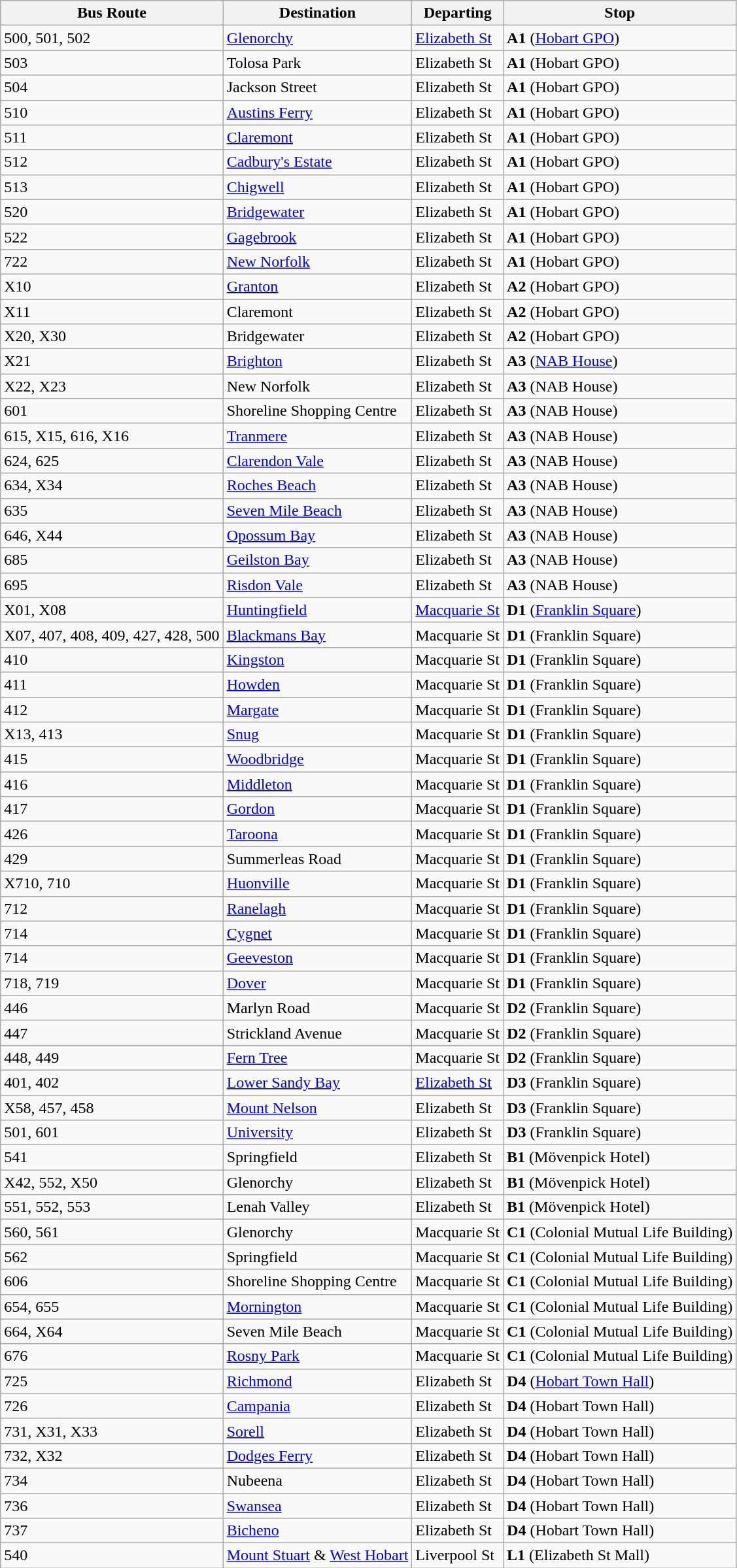<table class="wikitable sortable">
<tr>
<th>Bus Route</th>
<th>Destination</th>
<th>Departing</th>
<th>Stop</th>
</tr>
<tr>
<td>500, 501, 502</td>
<td><a href='#'>Glenorchy</a></td>
<td><a href='#'>Elizabeth St</a></td>
<td><strong>A1</strong> (<a href='#'>Hobart GPO</a>)</td>
</tr>
<tr>
<td>503</td>
<td>Tolosa Park</td>
<td>Elizabeth St</td>
<td><strong>A1</strong> (Hobart GPO)</td>
</tr>
<tr>
<td>504</td>
<td>Jackson Street</td>
<td>Elizabeth St</td>
<td><strong>A1</strong> (Hobart GPO)</td>
</tr>
<tr>
<td>510</td>
<td><a href='#'>Austins Ferry</a></td>
<td>Elizabeth St</td>
<td><strong>A1</strong> (Hobart GPO)</td>
</tr>
<tr>
<td>511</td>
<td><a href='#'>Claremont</a></td>
<td>Elizabeth St</td>
<td><strong>A1</strong> (Hobart GPO)</td>
</tr>
<tr>
<td>512</td>
<td><a href='#'>Cadbury's Estate</a></td>
<td>Elizabeth St</td>
<td><strong>A1</strong> (Hobart GPO)</td>
</tr>
<tr>
<td>513</td>
<td><a href='#'>Chigwell</a></td>
<td>Elizabeth St</td>
<td><strong>A1</strong> (Hobart GPO)</td>
</tr>
<tr>
<td>520</td>
<td><a href='#'>Bridgewater</a></td>
<td>Elizabeth St</td>
<td><strong>A1</strong> (Hobart GPO)</td>
</tr>
<tr>
<td>522</td>
<td><a href='#'>Gagebrook</a></td>
<td>Elizabeth St</td>
<td><strong>A1</strong> (Hobart GPO)</td>
</tr>
<tr>
<td>722</td>
<td><a href='#'>New Norfolk</a></td>
<td>Elizabeth St</td>
<td><strong>A1</strong> (Hobart GPO)</td>
</tr>
<tr>
<td>X10</td>
<td><a href='#'>Granton</a></td>
<td>Elizabeth St</td>
<td><strong>A2</strong> (Hobart GPO)</td>
</tr>
<tr>
<td>X11</td>
<td>Claremont</td>
<td>Elizabeth St</td>
<td><strong>A2</strong> (Hobart GPO)</td>
</tr>
<tr>
<td>X20, X30</td>
<td>Bridgewater</td>
<td>Elizabeth St</td>
<td><strong>A2</strong> (Hobart GPO)</td>
</tr>
<tr>
<td>X21</td>
<td><a href='#'>Brighton</a></td>
<td>Elizabeth St</td>
<td><strong>A3</strong> (<a href='#'>NAB House</a>)</td>
</tr>
<tr>
<td>X22, X23</td>
<td>New Norfolk</td>
<td>Elizabeth St</td>
<td><strong>A3</strong> (NAB House)</td>
</tr>
<tr>
<td>601</td>
<td>Shoreline Shopping Centre</td>
<td>Elizabeth St</td>
<td><strong>A3</strong> (NAB House)</td>
</tr>
<tr>
<td>615, X15, 616, X16</td>
<td><a href='#'>Tranmere</a></td>
<td>Elizabeth St</td>
<td><strong>A3</strong> (NAB House)</td>
</tr>
<tr>
<td>624, 625</td>
<td><a href='#'>Clarendon Vale</a></td>
<td>Elizabeth St</td>
<td><strong>A3</strong> (NAB House)</td>
</tr>
<tr>
<td>634, X34</td>
<td><a href='#'>Roches Beach</a></td>
<td>Elizabeth St</td>
<td><strong>A3</strong> (NAB House)</td>
</tr>
<tr>
<td>635</td>
<td><a href='#'>Seven Mile Beach</a></td>
<td>Elizabeth St</td>
<td><strong>A3</strong> (NAB House)</td>
</tr>
<tr>
<td>646, X44</td>
<td><a href='#'>Opossum Bay</a></td>
<td>Elizabeth St</td>
<td><strong>A3</strong> (NAB House)</td>
</tr>
<tr>
<td>685</td>
<td><a href='#'>Geilston Bay</a></td>
<td>Elizabeth St</td>
<td><strong>A3</strong> (NAB House)</td>
</tr>
<tr>
<td>695</td>
<td><a href='#'>Risdon Vale</a></td>
<td>Elizabeth St</td>
<td><strong>A3</strong> (NAB House)</td>
</tr>
<tr>
<td>X01, X08</td>
<td><a href='#'>Huntingfield</a></td>
<td><a href='#'>Macquarie St</a></td>
<td><strong>D1</strong> (<a href='#'>Franklin Square</a>)</td>
</tr>
<tr>
<td>X07, 407, 408, 409, 427, 428, 500</td>
<td><a href='#'>Blackmans Bay</a></td>
<td>Macquarie St</td>
<td><strong>D1</strong> (Franklin Square)</td>
</tr>
<tr>
<td>410</td>
<td><a href='#'>Kingston</a></td>
<td>Macquarie St</td>
<td><strong>D1</strong> (Franklin Square)</td>
</tr>
<tr>
<td>411</td>
<td><a href='#'>Howden</a></td>
<td>Macquarie St</td>
<td><strong>D1</strong> (Franklin Square)</td>
</tr>
<tr>
<td>412</td>
<td><a href='#'>Margate</a></td>
<td>Macquarie St</td>
<td><strong>D1</strong> (Franklin Square)</td>
</tr>
<tr>
<td>X13, 413</td>
<td><a href='#'>Snug</a></td>
<td>Macquarie St</td>
<td><strong>D1</strong> (Franklin Square)</td>
</tr>
<tr>
<td>415</td>
<td><a href='#'>Woodbridge</a></td>
<td>Macquarie St</td>
<td><strong>D1</strong> (Franklin Square)</td>
</tr>
<tr>
<td>416</td>
<td><a href='#'>Middleton</a></td>
<td>Macquarie St</td>
<td><strong>D1</strong> (Franklin Square)</td>
</tr>
<tr>
<td>417</td>
<td><a href='#'>Gordon</a></td>
<td>Macquarie St</td>
<td><strong>D1</strong> (Franklin Square)</td>
</tr>
<tr>
<td>426</td>
<td><a href='#'>Taroona</a></td>
<td>Macquarie St</td>
<td><strong>D1</strong> (Franklin Square)</td>
</tr>
<tr>
<td>429</td>
<td>Summerleas Road</td>
<td>Macquarie St</td>
<td><strong>D1</strong> (Franklin Square)</td>
</tr>
<tr>
<td>X710, 710</td>
<td><a href='#'>Huonville</a></td>
<td>Macquarie St</td>
<td><strong>D1</strong> (Franklin Square)</td>
</tr>
<tr>
<td>712</td>
<td><a href='#'>Ranelagh</a></td>
<td>Macquarie St</td>
<td><strong>D1</strong> (Franklin Square)</td>
</tr>
<tr>
<td>714</td>
<td><a href='#'>Cygnet</a></td>
<td>Macquarie St</td>
<td><strong>D1</strong> (Franklin Square)</td>
</tr>
<tr>
<td>714</td>
<td><a href='#'>Geeveston</a></td>
<td>Macquarie St</td>
<td><strong>D1</strong> (Franklin Square)</td>
</tr>
<tr>
<td>718, 719</td>
<td><a href='#'>Dover</a></td>
<td>Macquarie St</td>
<td><strong>D1</strong> (Franklin Square)</td>
</tr>
<tr>
<td>446</td>
<td>Marlyn Road</td>
<td>Macquarie St</td>
<td><strong>D2</strong> (Franklin Square)</td>
</tr>
<tr>
<td>447</td>
<td>Strickland Avenue</td>
<td>Macquarie St</td>
<td><strong>D2</strong> (Franklin Square)</td>
</tr>
<tr>
<td>448, 449</td>
<td><a href='#'>Fern Tree</a></td>
<td>Macquarie St</td>
<td><strong>D2</strong> (Franklin Square)</td>
</tr>
<tr>
<td>401, 402</td>
<td><a href='#'>Lower Sandy Bay</a></td>
<td><a href='#'>Elizabeth St</a></td>
<td><strong>D3</strong> (Franklin Square)</td>
</tr>
<tr>
<td>X58, 457, 458</td>
<td><a href='#'>Mount Nelson</a></td>
<td>Elizabeth St</td>
<td><strong>D3</strong> (Franklin Square)</td>
</tr>
<tr>
<td>501, 601</td>
<td><a href='#'>University</a></td>
<td>Elizabeth St</td>
<td><strong>D3</strong> (Franklin Square)</td>
</tr>
<tr>
<td>541</td>
<td>Springfield</td>
<td>Elizabeth St</td>
<td><strong>B1</strong> (Mövenpick Hotel)</td>
</tr>
<tr>
<td>X42, 552, X50</td>
<td>Glenorchy</td>
<td>Elizabeth St</td>
<td><strong>B1</strong> (Mövenpick Hotel)</td>
</tr>
<tr>
<td>551, 552, 553</td>
<td>Lenah Valley</td>
<td>Elizabeth St</td>
<td><strong>B1</strong> (Mövenpick Hotel)</td>
</tr>
<tr>
<td>560, 561</td>
<td>Glenorchy</td>
<td>Macquarie St</td>
<td><strong>C1</strong> (Colonial Mutual Life Building)</td>
</tr>
<tr>
<td>562</td>
<td>Springfield</td>
<td>Macquarie St</td>
<td><strong>C1</strong> (Colonial Mutual Life Building)</td>
</tr>
<tr>
<td>606</td>
<td>Shoreline Shopping Centre</td>
<td>Macquarie St</td>
<td><strong>C1</strong> (Colonial Mutual Life Building)</td>
</tr>
<tr>
<td>654, 655</td>
<td><a href='#'>Mornington</a></td>
<td>Macquarie St</td>
<td><strong>C1</strong> (Colonial Mutual Life Building)</td>
</tr>
<tr>
<td>664, X64</td>
<td>Seven Mile Beach</td>
<td>Macquarie St</td>
<td><strong>C1</strong> (Colonial Mutual Life Building)</td>
</tr>
<tr>
<td>676</td>
<td><a href='#'>Rosny Park</a></td>
<td>Macquarie St</td>
<td><strong>C1</strong> (Colonial Mutual Life Building)</td>
</tr>
<tr>
<td>725</td>
<td><a href='#'>Richmond</a></td>
<td>Elizabeth St</td>
<td><strong>D4</strong> (<a href='#'>Hobart Town Hall</a>)</td>
</tr>
<tr>
<td>726</td>
<td><a href='#'>Campania</a></td>
<td>Elizabeth St</td>
<td><strong>D4</strong> (Hobart Town Hall)</td>
</tr>
<tr>
<td>731, X31, X33</td>
<td><a href='#'>Sorell</a></td>
<td>Elizabeth St</td>
<td><strong>D4</strong> (Hobart Town Hall)</td>
</tr>
<tr>
<td>732, X32</td>
<td><a href='#'>Dodges Ferry</a></td>
<td>Elizabeth St</td>
<td><strong>D4</strong> (Hobart Town Hall)</td>
</tr>
<tr>
<td>734</td>
<td>Nubeena</td>
<td>Elizabeth St</td>
<td><strong>D4</strong> (Hobart Town Hall)</td>
</tr>
<tr>
<td>736</td>
<td><a href='#'>Swansea</a></td>
<td>Elizabeth St</td>
<td><strong>D4</strong> (Hobart Town Hall)</td>
</tr>
<tr>
<td>737</td>
<td><a href='#'>Bicheno</a></td>
<td>Elizabeth St</td>
<td><strong>D4</strong> (Hobart Town Hall)</td>
</tr>
<tr>
<td>540</td>
<td><a href='#'>Mount Stuart</a> & <a href='#'>West Hobart</a></td>
<td>Liverpool St</td>
<td><strong>L1</strong> (Elizabeth St Mall)</td>
</tr>
</table>
